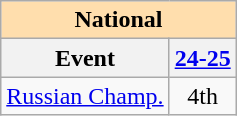<table class="wikitable" style="text-align:center">
<tr>
<th style="background-color: #ffdead; " colspan=2 align=center>National</th>
</tr>
<tr>
<th>Event</th>
<th><a href='#'>24-25</a></th>
</tr>
<tr>
<td align=left><a href='#'>Russian Champ.</a></td>
<td>4th</td>
</tr>
</table>
